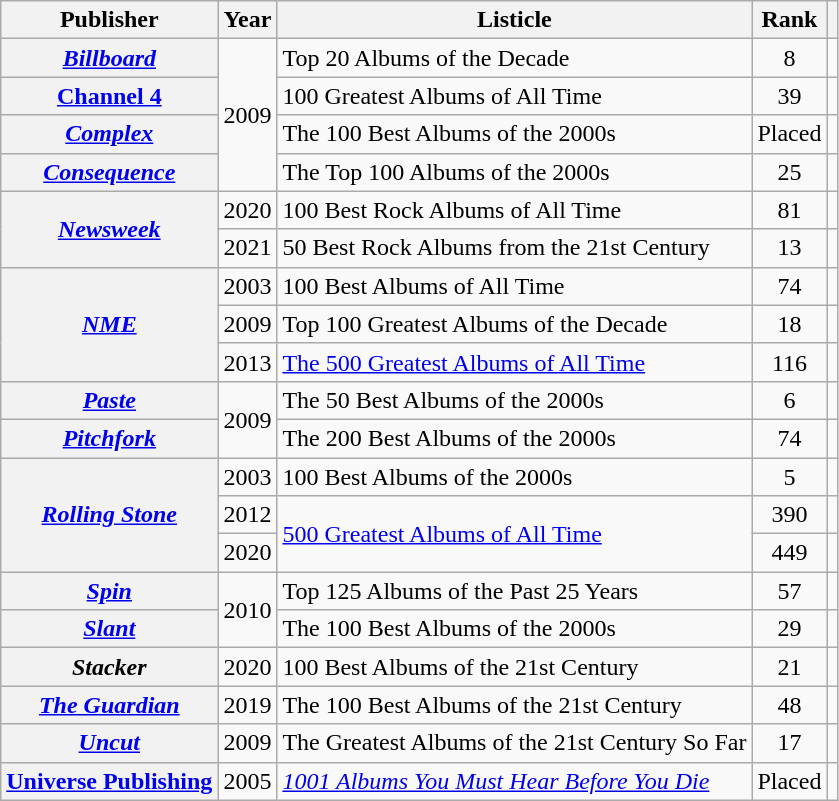<table class="wikitable plainrowheaders sortable" style="text-align:center">
<tr>
<th scope="col">Publisher</th>
<th scope="col">Year</th>
<th scope="col">Listicle</th>
<th scope="col">Rank</th>
<th class="unsortable"></th>
</tr>
<tr>
<th scope="row"><a href='#'><em>Billboard</em></a></th>
<td rowspan="4">2009</td>
<td style="text-align: left;">Top 20 Albums of the Decade</td>
<td>8</td>
<td style="text-align:center;"></td>
</tr>
<tr>
<th scope="row"><a href='#'>Channel 4</a></th>
<td style="text-align: left;">100 Greatest Albums of All Time</td>
<td>39</td>
<td style="text-align:center;"></td>
</tr>
<tr>
<th scope="row"><a href='#'><em>Complex</em></a></th>
<td style="text-align: left;">The 100 Best Albums of the 2000s</td>
<td>Placed</td>
<td style="text-align:center;"></td>
</tr>
<tr>
<th scope="row"><a href='#'><em>Consequence</em></a></th>
<td style="text-align: left;">The Top 100 Albums of the 2000s</td>
<td>25</td>
<td style="text-align:center;"></td>
</tr>
<tr>
<th rowspan="2" ! scope="row"><em><a href='#'>Newsweek</a></em></th>
<td>2020</td>
<td style="text-align: left;">100 Best Rock Albums of All Time</td>
<td>81</td>
<td style="text-align:center;"></td>
</tr>
<tr>
<td>2021</td>
<td style="text-align: left;">50 Best Rock Albums from the 21st Century</td>
<td>13</td>
<td style="text-align:center;"></td>
</tr>
<tr>
<th rowspan="3" ! scope="row"><em><a href='#'>NME</a></em></th>
<td>2003</td>
<td style="text-align: left;">100 Best Albums of All Time</td>
<td>74</td>
<td style="text-align:center;"></td>
</tr>
<tr>
<td>2009</td>
<td style="text-align: left;">Top 100 Greatest Albums of the Decade</td>
<td>18</td>
<td style="text-align:center;"></td>
</tr>
<tr>
<td>2013</td>
<td style="text-align: left;"><a href='#'>The 500 Greatest Albums of All Time</a></td>
<td>116</td>
<td style="text-align:center;"></td>
</tr>
<tr>
<th scope="row"><a href='#'><em>Paste</em></a></th>
<td rowspan="2">2009</td>
<td style="text-align: left;">The 50 Best Albums of the 2000s</td>
<td>6</td>
<td style="text-align:center;"></td>
</tr>
<tr>
<th scope="row"><a href='#'><em>Pitchfork</em></a></th>
<td style="text-align: left;">The 200 Best Albums of the 2000s</td>
<td>74</td>
<td style="text-align:center;"></td>
</tr>
<tr>
<th rowspan="3" scope="row"><em><a href='#'>Rolling Stone</a></em></th>
<td>2003</td>
<td style="text-align: left;">100 Best Albums of the 2000s</td>
<td>5</td>
<td style="text-align:center;"></td>
</tr>
<tr>
<td>2012</td>
<td rowspan="2" style="text-align: left;"><a href='#'>500 Greatest Albums of All Time</a></td>
<td>390</td>
<td style="text-align:center;"></td>
</tr>
<tr>
<td>2020</td>
<td>449</td>
<td style="text-align:center;"></td>
</tr>
<tr>
<th scope="row"><a href='#'><em>Spin</em></a></th>
<td rowspan="2">2010</td>
<td style="text-align: left;">Top 125 Albums of the Past 25 Years</td>
<td>57</td>
<td style="text-align:center;"></td>
</tr>
<tr>
<th scope="row"><a href='#'><em>Slant</em></a></th>
<td style="text-align: left;">The 100 Best Albums of the 2000s</td>
<td>29</td>
<td style="text-align:center;"></td>
</tr>
<tr>
<th scope="row"><em>Stacker</em></th>
<td>2020</td>
<td style="text-align: left;">100 Best Albums of the 21st Century</td>
<td>21</td>
<td style="text-align:center;"></td>
</tr>
<tr>
<th scope="row"><em><a href='#'>The Guardian</a></em></th>
<td>2019</td>
<td style="text-align: left;">The 100 Best Albums of the 21st Century</td>
<td>48</td>
<td style="text-align:center;"></td>
</tr>
<tr>
<th scope="row"><a href='#'><em>Uncut</em></a></th>
<td>2009</td>
<td style="text-align: left;">The Greatest Albums of the 21st Century So Far</td>
<td>17</td>
<td style="text-align:center;"></td>
</tr>
<tr>
<th scope="row"><a href='#'>Universe Publishing</a></th>
<td>2005</td>
<td style="text-align: left;"><em><a href='#'>1001 Albums You Must Hear Before You Die</a></em></td>
<td>Placed</td>
<td style="text-align:center;"></td>
</tr>
</table>
